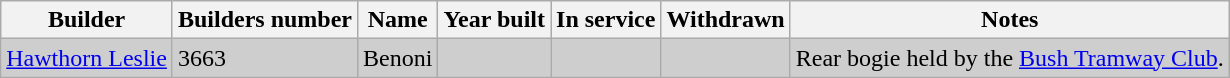<table class="sortable wikitable" border="1">
<tr>
<th>Builder</th>
<th>Builders number</th>
<th>Name</th>
<th>Year built</th>
<th>In service</th>
<th>Withdrawn</th>
<th>Notes</th>
</tr>
<tr style="background:#cecece;">
<td><a href='#'>Hawthorn Leslie</a></td>
<td>3663</td>
<td>Benoni</td>
<td></td>
<td></td>
<td></td>
<td>Rear bogie held by the <a href='#'>Bush Tramway Club</a>.</td>
</tr>
</table>
